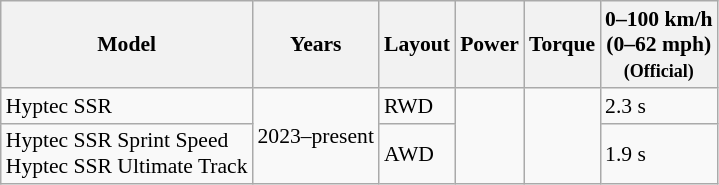<table class="wikitable sortable collapsible" style="text-align:left; font-size:90%;">
<tr>
<th>Model</th>
<th>Years</th>
<th>Layout</th>
<th>Power</th>
<th>Torque</th>
<th>0–100 km/h<br>(0–62 mph)<br><small>(Official)</small></th>
</tr>
<tr>
<td>Hyptec SSR</td>
<td rowspan=2>2023–present</td>
<td>RWD</td>
<td rowspan=2></td>
<td rowspan=2></td>
<td>2.3 s</td>
</tr>
<tr>
<td>Hyptec SSR Sprint Speed<br>Hyptec SSR Ultimate Track</td>
<td>AWD</td>
<td>1.9 s</td>
</tr>
</table>
